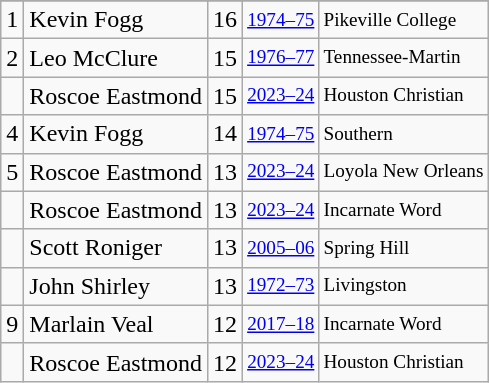<table class="wikitable">
<tr>
</tr>
<tr>
<td>1</td>
<td>Kevin Fogg</td>
<td>16</td>
<td style="font-size:80%;"><a href='#'>1974–75</a></td>
<td style="font-size:80%;">Pikeville College</td>
</tr>
<tr>
<td>2</td>
<td>Leo McClure</td>
<td>15</td>
<td style="font-size:80%;"><a href='#'>1976–77</a></td>
<td style="font-size:80%;">Tennessee-Martin</td>
</tr>
<tr>
<td></td>
<td>Roscoe Eastmond</td>
<td>15</td>
<td style="font-size:80%;"><a href='#'>2023–24</a></td>
<td style="font-size:80%;">Houston Christian</td>
</tr>
<tr>
<td>4</td>
<td>Kevin Fogg</td>
<td>14</td>
<td style="font-size:80%;"><a href='#'>1974–75</a></td>
<td style="font-size:80%;">Southern</td>
</tr>
<tr>
<td>5</td>
<td>Roscoe Eastmond</td>
<td>13</td>
<td style="font-size:80%;"><a href='#'>2023–24</a></td>
<td style="font-size:80%;">Loyola New Orleans</td>
</tr>
<tr>
<td></td>
<td>Roscoe Eastmond</td>
<td>13</td>
<td style="font-size:80%;"><a href='#'>2023–24</a></td>
<td style="font-size:80%;">Incarnate Word</td>
</tr>
<tr>
<td></td>
<td>Scott Roniger</td>
<td>13</td>
<td style="font-size:80%;"><a href='#'>2005–06</a></td>
<td style="font-size:80%;">Spring Hill</td>
</tr>
<tr>
<td></td>
<td>John Shirley</td>
<td>13</td>
<td style="font-size:80%;"><a href='#'>1972–73</a></td>
<td style="font-size:80%;">Livingston</td>
</tr>
<tr>
<td>9</td>
<td>Marlain Veal</td>
<td>12</td>
<td style="font-size:80%;"><a href='#'>2017–18</a></td>
<td style="font-size:80%;">Incarnate Word</td>
</tr>
<tr>
<td></td>
<td>Roscoe Eastmond</td>
<td>12</td>
<td style="font-size:80%;"><a href='#'>2023–24</a></td>
<td style="font-size:80%;">Houston Christian</td>
</tr>
</table>
